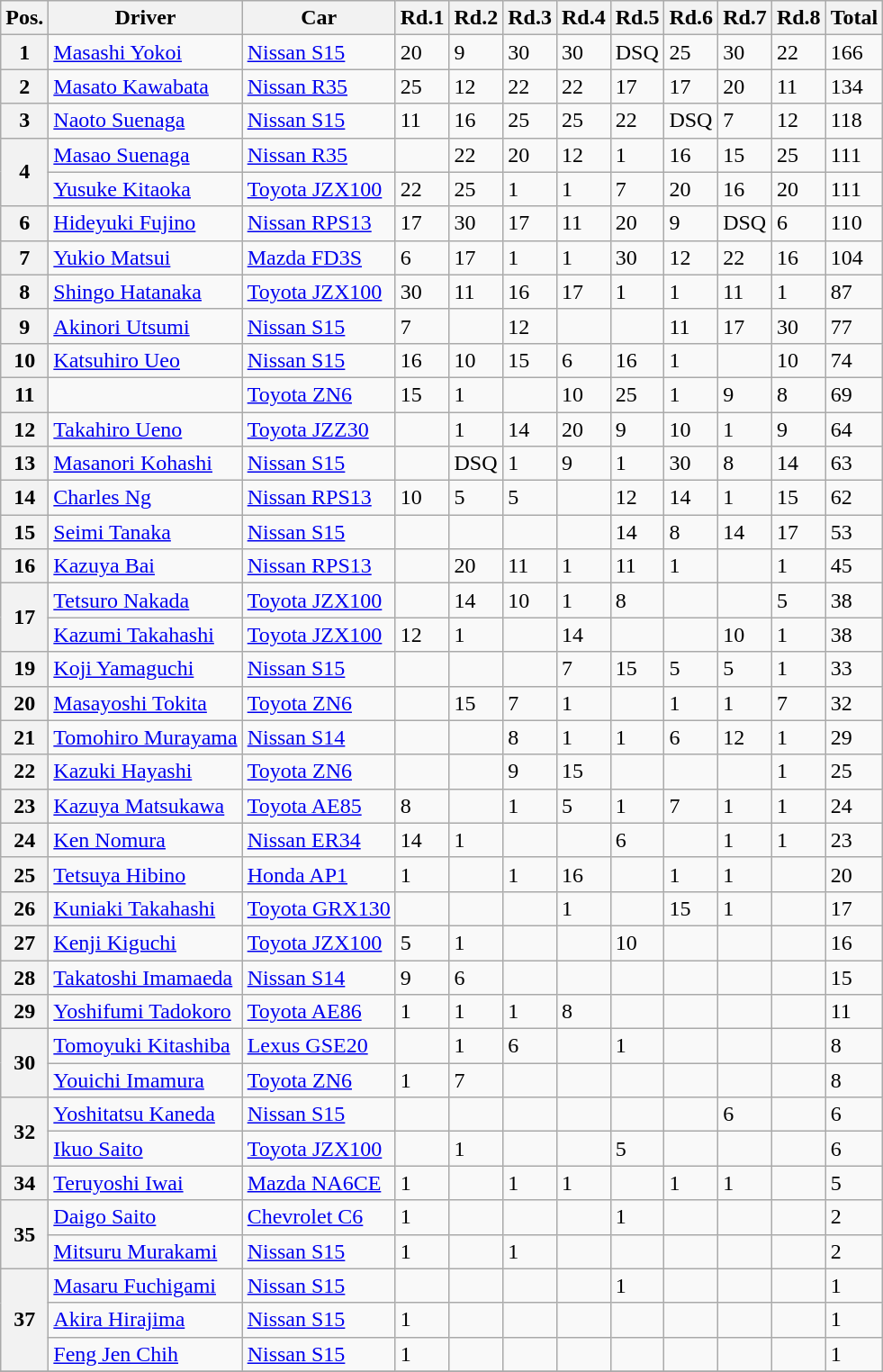<table class="wikitable">
<tr>
<th>Pos.</th>
<th>Driver</th>
<th>Car</th>
<th>Rd.1</th>
<th>Rd.2</th>
<th>Rd.3</th>
<th>Rd.4</th>
<th>Rd.5</th>
<th>Rd.6</th>
<th>Rd.7</th>
<th>Rd.8</th>
<th>Total</th>
</tr>
<tr>
<th>1</th>
<td> <a href='#'>Masashi Yokoi</a></td>
<td><a href='#'>Nissan S15</a></td>
<td>20</td>
<td>9</td>
<td>30</td>
<td>30</td>
<td>DSQ</td>
<td>25</td>
<td>30</td>
<td>22</td>
<td>166</td>
</tr>
<tr>
<th>2</th>
<td> <a href='#'>Masato Kawabata</a></td>
<td><a href='#'>Nissan R35</a></td>
<td>25</td>
<td>12</td>
<td>22</td>
<td>22</td>
<td>17</td>
<td>17</td>
<td>20</td>
<td>11</td>
<td>134</td>
</tr>
<tr>
<th>3</th>
<td> <a href='#'>Naoto Suenaga</a></td>
<td><a href='#'>Nissan S15</a></td>
<td>11</td>
<td>16</td>
<td>25</td>
<td>25</td>
<td>22</td>
<td>DSQ</td>
<td>7</td>
<td>12</td>
<td>118</td>
</tr>
<tr>
<th rowspan=2>4</th>
<td> <a href='#'>Masao Suenaga</a></td>
<td><a href='#'>Nissan R35</a></td>
<td></td>
<td>22</td>
<td>20</td>
<td>12</td>
<td>1</td>
<td>16</td>
<td>15</td>
<td>25</td>
<td>111</td>
</tr>
<tr>
<td> <a href='#'>Yusuke Kitaoka</a></td>
<td><a href='#'>Toyota JZX100</a></td>
<td>22</td>
<td>25</td>
<td>1</td>
<td>1</td>
<td>7</td>
<td>20</td>
<td>16</td>
<td>20</td>
<td>111</td>
</tr>
<tr>
<th>6</th>
<td> <a href='#'>Hideyuki Fujino</a></td>
<td><a href='#'>Nissan RPS13</a></td>
<td>17</td>
<td>30</td>
<td>17</td>
<td>11</td>
<td>20</td>
<td>9</td>
<td>DSQ</td>
<td>6</td>
<td>110</td>
</tr>
<tr>
<th>7</th>
<td> <a href='#'>Yukio Matsui</a></td>
<td><a href='#'>Mazda FD3S</a></td>
<td>6</td>
<td>17</td>
<td>1</td>
<td>1</td>
<td>30</td>
<td>12</td>
<td>22</td>
<td>16</td>
<td>104</td>
</tr>
<tr>
<th>8</th>
<td> <a href='#'>Shingo Hatanaka</a></td>
<td><a href='#'>Toyota JZX100</a></td>
<td>30</td>
<td>11</td>
<td>16</td>
<td>17</td>
<td>1</td>
<td>1</td>
<td>11</td>
<td>1</td>
<td>87</td>
</tr>
<tr>
<th>9</th>
<td> <a href='#'>Akinori Utsumi</a></td>
<td><a href='#'>Nissan S15</a></td>
<td>7</td>
<td></td>
<td>12</td>
<td></td>
<td></td>
<td>11</td>
<td>17</td>
<td>30</td>
<td>77</td>
</tr>
<tr>
<th>10</th>
<td> <a href='#'>Katsuhiro Ueo</a></td>
<td><a href='#'>Nissan S15</a></td>
<td>16</td>
<td>10</td>
<td>15</td>
<td>6</td>
<td>16</td>
<td>1</td>
<td></td>
<td>10</td>
<td>74</td>
</tr>
<tr>
<th>11</th>
<td> </td>
<td><a href='#'>Toyota ZN6</a></td>
<td>15</td>
<td>1</td>
<td></td>
<td>10</td>
<td>25</td>
<td>1</td>
<td>9</td>
<td>8</td>
<td>69</td>
</tr>
<tr>
<th>12</th>
<td> <a href='#'>Takahiro Ueno</a></td>
<td><a href='#'>Toyota JZZ30</a></td>
<td></td>
<td>1</td>
<td>14</td>
<td>20</td>
<td>9</td>
<td>10</td>
<td>1</td>
<td>9</td>
<td>64</td>
</tr>
<tr>
<th>13</th>
<td> <a href='#'>Masanori Kohashi</a></td>
<td><a href='#'>Nissan S15</a></td>
<td></td>
<td>DSQ</td>
<td>1</td>
<td>9</td>
<td>1</td>
<td>30</td>
<td>8</td>
<td>14</td>
<td>63</td>
</tr>
<tr>
<th>14</th>
<td> <a href='#'>Charles Ng</a></td>
<td><a href='#'>Nissan RPS13</a></td>
<td>10</td>
<td>5</td>
<td>5</td>
<td></td>
<td>12</td>
<td>14</td>
<td>1</td>
<td>15</td>
<td>62</td>
</tr>
<tr>
<th>15</th>
<td> <a href='#'>Seimi Tanaka</a></td>
<td><a href='#'>Nissan S15</a></td>
<td></td>
<td></td>
<td></td>
<td></td>
<td>14</td>
<td>8</td>
<td>14</td>
<td>17</td>
<td>53</td>
</tr>
<tr>
<th>16</th>
<td> <a href='#'>Kazuya Bai</a></td>
<td><a href='#'>Nissan RPS13</a></td>
<td></td>
<td>20</td>
<td>11</td>
<td>1</td>
<td>11</td>
<td>1</td>
<td></td>
<td>1</td>
<td>45</td>
</tr>
<tr>
<th rowspan=2>17</th>
<td> <a href='#'>Tetsuro Nakada</a></td>
<td><a href='#'>Toyota JZX100</a></td>
<td></td>
<td>14</td>
<td>10</td>
<td>1</td>
<td>8</td>
<td></td>
<td></td>
<td>5</td>
<td>38</td>
</tr>
<tr>
<td> <a href='#'>Kazumi Takahashi</a></td>
<td><a href='#'>Toyota JZX100</a></td>
<td>12</td>
<td>1</td>
<td></td>
<td>14</td>
<td></td>
<td></td>
<td>10</td>
<td>1</td>
<td>38</td>
</tr>
<tr>
<th>19</th>
<td> <a href='#'>Koji Yamaguchi</a></td>
<td><a href='#'>Nissan S15</a></td>
<td></td>
<td></td>
<td></td>
<td>7</td>
<td>15</td>
<td>5</td>
<td>5</td>
<td>1</td>
<td>33</td>
</tr>
<tr>
<th>20</th>
<td> <a href='#'>Masayoshi Tokita</a></td>
<td><a href='#'>Toyota ZN6</a></td>
<td></td>
<td>15</td>
<td>7</td>
<td>1</td>
<td></td>
<td>1</td>
<td>1</td>
<td>7</td>
<td>32</td>
</tr>
<tr>
<th>21</th>
<td> <a href='#'>Tomohiro Murayama</a></td>
<td><a href='#'>Nissan S14</a></td>
<td></td>
<td></td>
<td>8</td>
<td>1</td>
<td>1</td>
<td>6</td>
<td>12</td>
<td>1</td>
<td>29</td>
</tr>
<tr>
<th>22</th>
<td> <a href='#'>Kazuki Hayashi</a></td>
<td><a href='#'>Toyota ZN6</a></td>
<td></td>
<td></td>
<td>9</td>
<td>15</td>
<td></td>
<td></td>
<td></td>
<td>1</td>
<td>25</td>
</tr>
<tr>
<th>23</th>
<td> <a href='#'>Kazuya Matsukawa</a></td>
<td><a href='#'>Toyota AE85</a></td>
<td>8</td>
<td></td>
<td>1</td>
<td>5</td>
<td>1</td>
<td>7</td>
<td>1</td>
<td>1</td>
<td>24</td>
</tr>
<tr>
<th>24</th>
<td> <a href='#'>Ken Nomura</a></td>
<td><a href='#'>Nissan ER34</a></td>
<td>14</td>
<td>1</td>
<td></td>
<td></td>
<td>6</td>
<td></td>
<td>1</td>
<td>1</td>
<td>23</td>
</tr>
<tr>
<th>25</th>
<td> <a href='#'>Tetsuya Hibino</a></td>
<td><a href='#'>Honda AP1</a></td>
<td>1</td>
<td></td>
<td>1</td>
<td>16</td>
<td></td>
<td>1</td>
<td>1</td>
<td></td>
<td>20</td>
</tr>
<tr>
<th>26</th>
<td> <a href='#'>Kuniaki Takahashi</a></td>
<td><a href='#'>Toyota GRX130</a></td>
<td></td>
<td></td>
<td></td>
<td>1</td>
<td></td>
<td>15</td>
<td>1</td>
<td></td>
<td>17</td>
</tr>
<tr>
<th>27</th>
<td> <a href='#'>Kenji Kiguchi</a></td>
<td><a href='#'>Toyota JZX100</a></td>
<td>5</td>
<td>1</td>
<td></td>
<td></td>
<td>10</td>
<td></td>
<td></td>
<td></td>
<td>16</td>
</tr>
<tr>
<th>28</th>
<td> <a href='#'>Takatoshi Imamaeda</a></td>
<td><a href='#'>Nissan S14</a></td>
<td>9</td>
<td>6</td>
<td></td>
<td></td>
<td></td>
<td></td>
<td></td>
<td></td>
<td>15</td>
</tr>
<tr>
<th>29</th>
<td> <a href='#'>Yoshifumi Tadokoro</a></td>
<td><a href='#'>Toyota AE86</a></td>
<td>1</td>
<td>1</td>
<td>1</td>
<td>8</td>
<td></td>
<td></td>
<td></td>
<td></td>
<td>11</td>
</tr>
<tr>
<th rowspan=2>30</th>
<td> <a href='#'>Tomoyuki Kitashiba</a></td>
<td><a href='#'>Lexus GSE20</a></td>
<td></td>
<td>1</td>
<td>6</td>
<td></td>
<td>1</td>
<td></td>
<td></td>
<td></td>
<td>8</td>
</tr>
<tr>
<td> <a href='#'>Youichi Imamura</a></td>
<td><a href='#'>Toyota ZN6</a></td>
<td>1</td>
<td>7</td>
<td></td>
<td></td>
<td></td>
<td></td>
<td></td>
<td></td>
<td>8</td>
</tr>
<tr>
<th rowspan=2>32</th>
<td> <a href='#'>Yoshitatsu Kaneda</a></td>
<td><a href='#'>Nissan S15</a></td>
<td></td>
<td></td>
<td></td>
<td></td>
<td></td>
<td></td>
<td>6</td>
<td></td>
<td>6</td>
</tr>
<tr>
<td> <a href='#'>Ikuo Saito</a></td>
<td><a href='#'>Toyota JZX100</a></td>
<td></td>
<td>1</td>
<td></td>
<td></td>
<td>5</td>
<td></td>
<td></td>
<td></td>
<td>6</td>
</tr>
<tr>
<th>34</th>
<td> <a href='#'>Teruyoshi Iwai</a></td>
<td><a href='#'>Mazda NA6CE</a></td>
<td>1</td>
<td></td>
<td>1</td>
<td>1</td>
<td></td>
<td>1</td>
<td>1</td>
<td></td>
<td>5</td>
</tr>
<tr>
<th rowspan=2>35</th>
<td> <a href='#'>Daigo Saito</a></td>
<td><a href='#'>Chevrolet C6</a></td>
<td>1</td>
<td></td>
<td></td>
<td></td>
<td>1</td>
<td></td>
<td></td>
<td></td>
<td>2</td>
</tr>
<tr>
<td> <a href='#'>Mitsuru Murakami</a></td>
<td><a href='#'>Nissan S15</a></td>
<td>1</td>
<td></td>
<td>1</td>
<td></td>
<td></td>
<td></td>
<td></td>
<td></td>
<td>2</td>
</tr>
<tr>
<th rowspan=3>37</th>
<td> <a href='#'>Masaru Fuchigami</a></td>
<td><a href='#'>Nissan S15</a></td>
<td></td>
<td></td>
<td></td>
<td></td>
<td>1</td>
<td></td>
<td></td>
<td></td>
<td>1</td>
</tr>
<tr>
<td> <a href='#'>Akira Hirajima</a></td>
<td><a href='#'>Nissan S15</a></td>
<td>1</td>
<td></td>
<td></td>
<td></td>
<td></td>
<td></td>
<td></td>
<td></td>
<td>1</td>
</tr>
<tr>
<td> <a href='#'>Feng Jen Chih</a></td>
<td><a href='#'>Nissan S15</a></td>
<td>1</td>
<td></td>
<td></td>
<td></td>
<td></td>
<td></td>
<td></td>
<td></td>
<td>1</td>
</tr>
<tr>
</tr>
</table>
